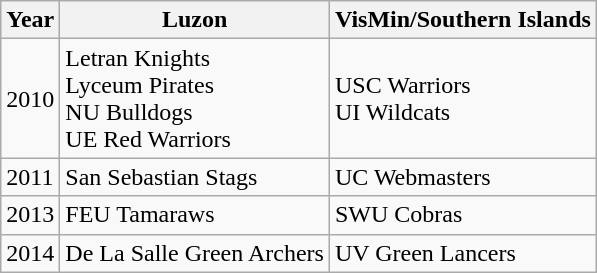<table class="wikitable">
<tr>
<th>Year</th>
<th>Luzon</th>
<th>VisMin/Southern Islands</th>
</tr>
<tr>
<td>2010</td>
<td>Letran Knights<br>Lyceum Pirates<br>NU Bulldogs<br>UE Red Warriors</td>
<td>USC Warriors<br>UI Wildcats</td>
</tr>
<tr>
<td>2011</td>
<td>San Sebastian Stags</td>
<td>UC Webmasters</td>
</tr>
<tr>
<td>2013</td>
<td>FEU Tamaraws</td>
<td>SWU Cobras</td>
</tr>
<tr>
<td>2014</td>
<td>De La Salle Green Archers</td>
<td>UV Green Lancers</td>
</tr>
</table>
